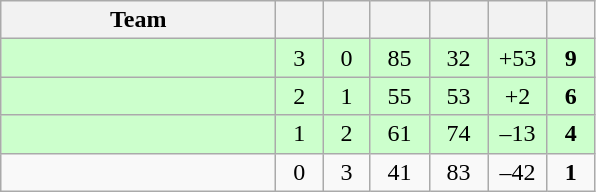<table class="wikitable" style="text-align:center;">
<tr>
<th style="width:11.0em;">Team</th>
<th style="width:1.5em;"></th>
<th style="width:1.5em;"></th>
<th style="width:2.0em;"></th>
<th style="width:2.0em;"></th>
<th style="width:2.0em;"></th>
<th style="width:1.5em;"></th>
</tr>
<tr bgcolor=#cfc>
<td align="left"></td>
<td>3</td>
<td>0</td>
<td>85</td>
<td>32</td>
<td>+53</td>
<td><strong>9</strong></td>
</tr>
<tr bgcolor="#cfc">
<td align="left"></td>
<td>2</td>
<td>1</td>
<td>55</td>
<td>53</td>
<td>+2</td>
<td><strong>6</strong></td>
</tr>
<tr bgcolor="#cfc">
<td align="left"></td>
<td>1</td>
<td>2</td>
<td>61</td>
<td>74</td>
<td>–13</td>
<td><strong>4</strong></td>
</tr>
<tr>
<td align="left"></td>
<td>0</td>
<td>3</td>
<td>41</td>
<td>83</td>
<td>–42</td>
<td><strong>1</strong></td>
</tr>
</table>
